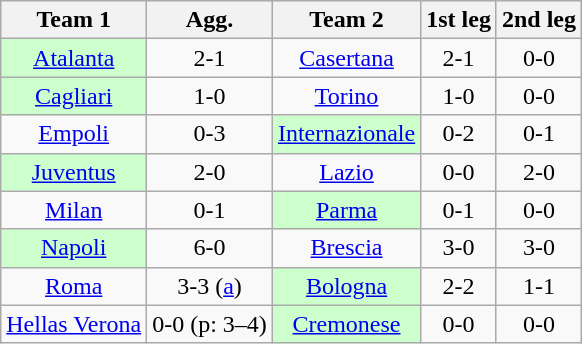<table class="wikitable" style="text-align:center;">
<tr>
<th>Team 1</th>
<th>Agg.</th>
<th>Team 2</th>
<th>1st leg</th>
<th>2nd leg</th>
</tr>
<tr>
<td bgcolor="ccffcc"><a href='#'>Atalanta</a></td>
<td>2-1</td>
<td><a href='#'>Casertana</a></td>
<td>2-1</td>
<td>0-0</td>
</tr>
<tr>
<td bgcolor="ccffcc"><a href='#'>Cagliari</a></td>
<td>1-0</td>
<td><a href='#'>Torino</a></td>
<td>1-0</td>
<td>0-0</td>
</tr>
<tr>
<td><a href='#'>Empoli</a></td>
<td>0-3</td>
<td bgcolor="ccffcc"><a href='#'>Internazionale</a></td>
<td>0-2</td>
<td>0-1</td>
</tr>
<tr>
<td bgcolor="ccffcc"><a href='#'>Juventus</a></td>
<td>2-0</td>
<td><a href='#'>Lazio</a></td>
<td>0-0</td>
<td>2-0</td>
</tr>
<tr>
<td><a href='#'>Milan</a></td>
<td>0-1</td>
<td bgcolor="ccffcc"><a href='#'>Parma</a></td>
<td>0-1</td>
<td>0-0</td>
</tr>
<tr>
<td bgcolor="ccffcc"><a href='#'>Napoli</a></td>
<td>6-0</td>
<td><a href='#'>Brescia</a></td>
<td>3-0</td>
<td>3-0</td>
</tr>
<tr>
<td><a href='#'>Roma</a></td>
<td>3-3 (<a href='#'>a</a>)</td>
<td bgcolor="ccffcc"><a href='#'>Bologna</a></td>
<td>2-2</td>
<td>1-1</td>
</tr>
<tr>
<td><a href='#'>Hellas Verona</a></td>
<td>0-0 (p: 3–4)</td>
<td bgcolor="ccffcc"><a href='#'>Cremonese</a></td>
<td>0-0</td>
<td>0-0</td>
</tr>
</table>
